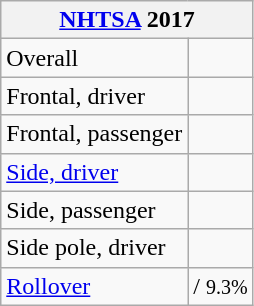<table class="wikitable">
<tr>
<th colspan=2><a href='#'>NHTSA</a> 2017</th>
</tr>
<tr>
<td>Overall</td>
<td></td>
</tr>
<tr>
<td>Frontal, driver</td>
<td></td>
</tr>
<tr>
<td>Frontal, passenger</td>
<td></td>
</tr>
<tr>
<td><a href='#'>Side, driver</a></td>
<td></td>
</tr>
<tr>
<td>Side, passenger</td>
<td></td>
</tr>
<tr>
<td>Side pole, driver</td>
<td></td>
</tr>
<tr>
<td><a href='#'>Rollover</a></td>
<td> / <small>9.3%</small></td>
</tr>
</table>
